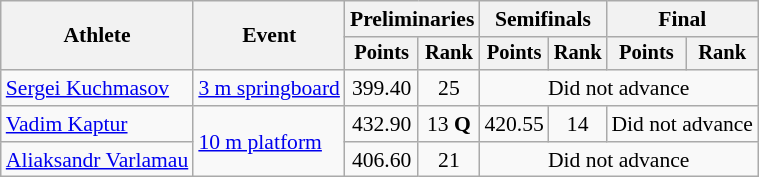<table class="wikitable" style="font-size:90%">
<tr>
<th rowspan="2">Athlete</th>
<th rowspan="2">Event</th>
<th colspan=2>Preliminaries</th>
<th colspan=2>Semifinals</th>
<th colspan=2>Final</th>
</tr>
<tr style="font-size:95%">
<th>Points</th>
<th>Rank</th>
<th>Points</th>
<th>Rank</th>
<th>Points</th>
<th>Rank</th>
</tr>
<tr align=center>
<td align=left><a href='#'>Sergei Kuchmasov</a></td>
<td align=left><a href='#'>3 m springboard</a></td>
<td>399.40</td>
<td>25</td>
<td colspan=4>Did not advance</td>
</tr>
<tr align=center>
<td align=left><a href='#'>Vadim Kaptur</a></td>
<td align=left rowspan=2><a href='#'>10 m platform</a></td>
<td>432.90</td>
<td>13 <strong>Q</strong></td>
<td>420.55</td>
<td>14</td>
<td colspan=2>Did not advance</td>
</tr>
<tr align=center>
<td align=left><a href='#'>Aliaksandr Varlamau</a></td>
<td>406.60</td>
<td>21</td>
<td colspan=4>Did not advance</td>
</tr>
</table>
